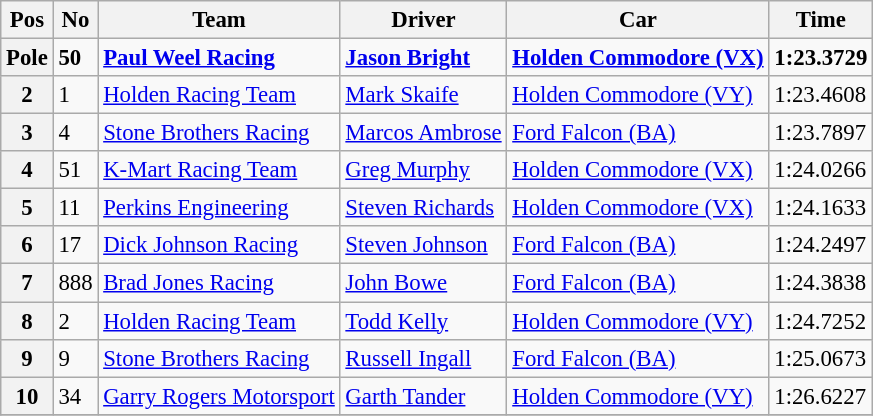<table class="wikitable" style="font-size: 95%;">
<tr>
<th>Pos</th>
<th>No</th>
<th>Team</th>
<th>Driver</th>
<th>Car</th>
<th>Time</th>
</tr>
<tr style="font-weight:bold">
<th>Pole</th>
<td>50</td>
<td><a href='#'>Paul Weel Racing</a></td>
<td> <a href='#'>Jason Bright</a></td>
<td><a href='#'>Holden Commodore (VX)</a></td>
<td>1:23.3729</td>
</tr>
<tr>
<th>2</th>
<td>1</td>
<td><a href='#'>Holden Racing Team</a></td>
<td> <a href='#'>Mark Skaife</a></td>
<td><a href='#'>Holden Commodore (VY)</a></td>
<td>1:23.4608</td>
</tr>
<tr>
<th>3</th>
<td>4</td>
<td><a href='#'>Stone Brothers Racing</a></td>
<td> <a href='#'>Marcos Ambrose</a></td>
<td><a href='#'>Ford Falcon (BA)</a></td>
<td>1:23.7897</td>
</tr>
<tr>
<th>4</th>
<td>51</td>
<td><a href='#'>K-Mart Racing Team</a></td>
<td> <a href='#'>Greg Murphy</a></td>
<td><a href='#'>Holden Commodore (VX)</a></td>
<td>1:24.0266</td>
</tr>
<tr>
<th>5</th>
<td>11</td>
<td><a href='#'>Perkins Engineering</a></td>
<td> <a href='#'>Steven Richards</a></td>
<td><a href='#'>Holden Commodore (VX)</a></td>
<td>1:24.1633</td>
</tr>
<tr>
<th>6</th>
<td>17</td>
<td><a href='#'>Dick Johnson Racing</a></td>
<td> <a href='#'>Steven Johnson</a></td>
<td><a href='#'>Ford Falcon (BA)</a></td>
<td>1:24.2497</td>
</tr>
<tr>
<th>7</th>
<td>888</td>
<td><a href='#'>Brad Jones Racing</a></td>
<td> <a href='#'>John Bowe</a></td>
<td><a href='#'>Ford Falcon (BA)</a></td>
<td>1:24.3838</td>
</tr>
<tr>
<th>8</th>
<td>2</td>
<td><a href='#'>Holden Racing Team</a></td>
<td> <a href='#'>Todd Kelly</a></td>
<td><a href='#'>Holden Commodore (VY)</a></td>
<td>1:24.7252</td>
</tr>
<tr>
<th>9</th>
<td>9</td>
<td><a href='#'>Stone Brothers Racing</a></td>
<td> <a href='#'>Russell Ingall</a></td>
<td><a href='#'>Ford Falcon (BA)</a></td>
<td>1:25.0673</td>
</tr>
<tr>
<th>10</th>
<td>34</td>
<td><a href='#'>Garry Rogers Motorsport</a></td>
<td> <a href='#'>Garth Tander</a></td>
<td><a href='#'>Holden Commodore (VY)</a></td>
<td>1:26.6227</td>
</tr>
<tr>
</tr>
</table>
